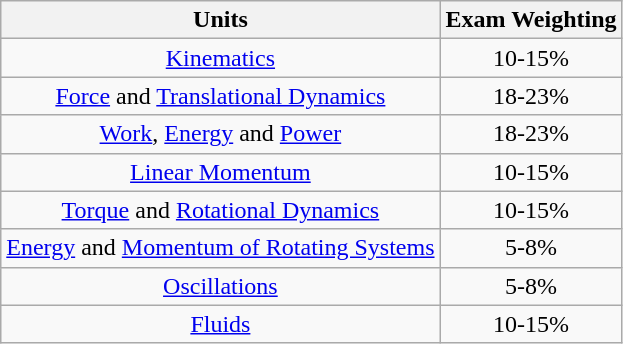<table class="wikitable">
<tr>
<th align="center">Units</th>
<th>Exam Weighting</th>
</tr>
<tr align="center">
<td><a href='#'>Kinematics</a></td>
<td>10-15%</td>
</tr>
<tr align="center">
<td><a href='#'>Force</a> and <a href='#'>Translational Dynamics</a></td>
<td>18-23%</td>
</tr>
<tr align="center">
<td><a href='#'>Work</a>, <a href='#'>Energy</a> and <a href='#'>Power</a></td>
<td>18-23%</td>
</tr>
<tr align="center">
<td><a href='#'>Linear Momentum</a></td>
<td>10-15%</td>
</tr>
<tr align="center">
<td><a href='#'>Torque</a> and <a href='#'>Rotational Dynamics</a></td>
<td>10-15%</td>
</tr>
<tr align="center">
<td><a href='#'>Energy</a> and <a href='#'>Momentum of Rotating Systems</a></td>
<td>5-8%</td>
</tr>
<tr align="center">
<td><a href='#'>Oscillations</a></td>
<td>5-8%</td>
</tr>
<tr align="center">
<td><a href='#'>Fluids</a></td>
<td>10-15%</td>
</tr>
</table>
